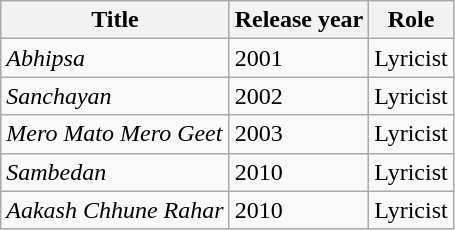<table class="wikitable">
<tr>
<th>Title</th>
<th>Release year</th>
<th>Role</th>
</tr>
<tr>
<td><em>Abhipsa</em></td>
<td>2001</td>
<td>Lyricist</td>
</tr>
<tr>
<td><em>Sanchayan</em></td>
<td>2002</td>
<td>Lyricist</td>
</tr>
<tr>
<td><em>Mero Mato Mero Geet</em></td>
<td>2003</td>
<td>Lyricist</td>
</tr>
<tr>
<td><em>Sambedan</em></td>
<td>2010</td>
<td>Lyricist</td>
</tr>
<tr>
<td><em>Aakash Chhune Rahar</em></td>
<td>2010</td>
<td>Lyricist</td>
</tr>
</table>
